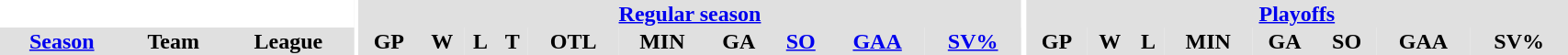<table border="0" cellpadding="1" cellspacing="0" style="text-align:center; width:90%">
<tr ALIGN="center" bgcolor="#e0e0e0">
<th align="center" colspan="3" bgcolor="#ffffff"></th>
<th align="center" rowspan="99" bgcolor="#ffffff"></th>
<th align="center" colspan="10" bgcolor="#e0e0e0"><a href='#'>Regular season</a></th>
<th align="center" rowspan="99" bgcolor="#ffffff"></th>
<th align="center" colspan="8" bgcolor="#e0e0e0"><a href='#'>Playoffs</a></th>
</tr>
<tr ALIGN="center" bgcolor="#e0e0e0">
<th><a href='#'>Season</a></th>
<th>Team</th>
<th>League</th>
<th>GP</th>
<th>W</th>
<th>L</th>
<th>T</th>
<th>OTL</th>
<th>MIN</th>
<th>GA</th>
<th><a href='#'>SO</a></th>
<th><a href='#'>GAA</a></th>
<th><a href='#'>SV%</a></th>
<th>GP</th>
<th>W</th>
<th>L</th>
<th>MIN</th>
<th>GA</th>
<th>SO</th>
<th>GAA</th>
<th>SV%</th>
</tr>
</table>
